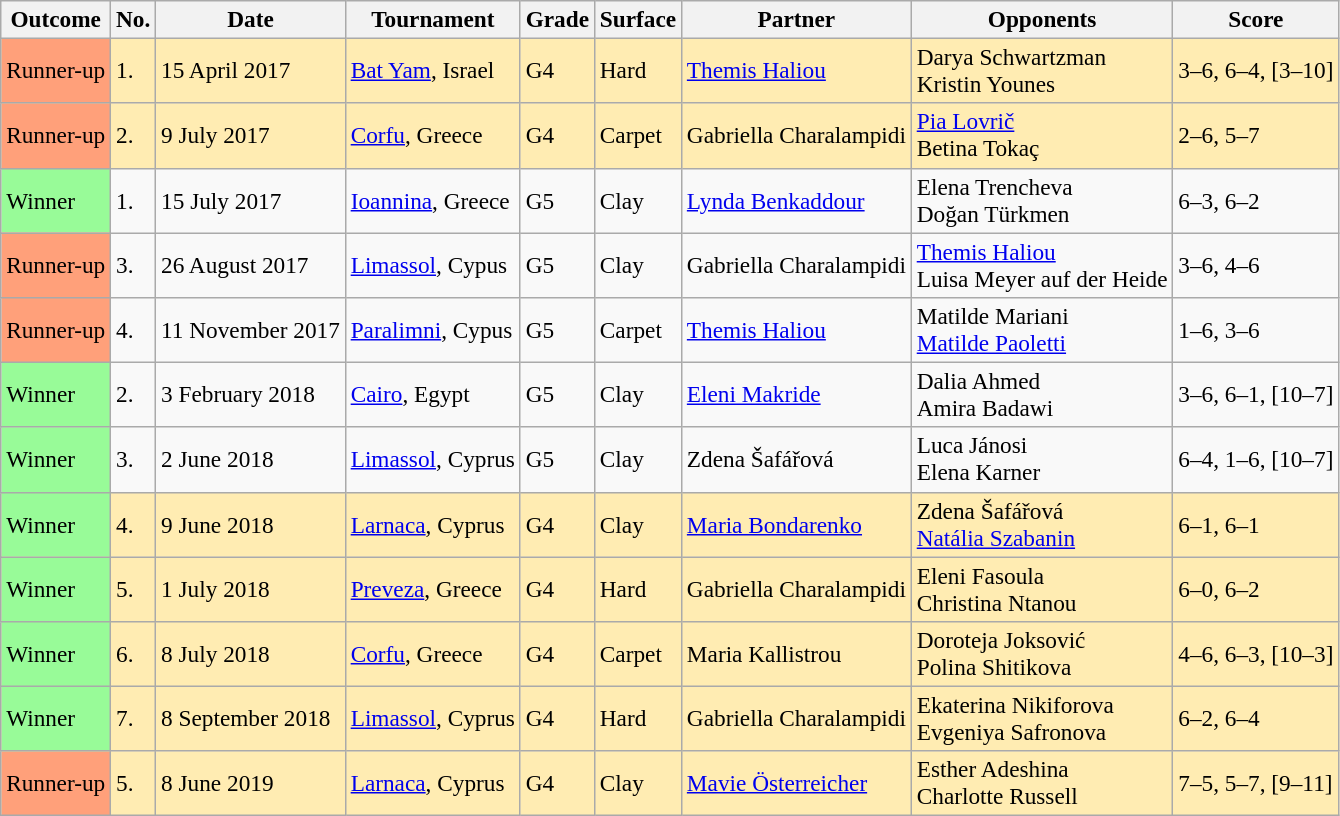<table class="sortable wikitable" style=font-size:97%>
<tr>
<th>Outcome</th>
<th>No.</th>
<th>Date</th>
<th>Tournament</th>
<th>Grade</th>
<th>Surface</th>
<th>Partner</th>
<th>Opponents</th>
<th>Score</th>
</tr>
<tr bgcolor=#ffecb2>
<td style="background:#ffa07a;">Runner-up</td>
<td>1.</td>
<td>15 April 2017</td>
<td><a href='#'>Bat Yam</a>, Israel</td>
<td>G4</td>
<td>Hard</td>
<td> <a href='#'>Themis Haliou</a></td>
<td> Darya Schwartzman <br>  Kristin Younes</td>
<td>3–6, 6–4, [3–10]</td>
</tr>
<tr bgcolor=#ffecb2>
<td style="background:#ffa07a;">Runner-up</td>
<td>2.</td>
<td>9 July 2017</td>
<td><a href='#'>Corfu</a>, Greece</td>
<td>G4</td>
<td>Carpet</td>
<td> Gabriella Charalampidi</td>
<td> <a href='#'>Pia Lovrič</a> <br>  Betina Tokaç</td>
<td>2–6, 5–7</td>
</tr>
<tr>
<td bgcolor="98FB98">Winner</td>
<td>1.</td>
<td>15 July 2017</td>
<td><a href='#'>Ioannina</a>, Greece</td>
<td>G5</td>
<td>Clay</td>
<td> <a href='#'>Lynda Benkaddour</a></td>
<td> Elena Trencheva <br>  Doğan Türkmen</td>
<td>6–3, 6–2</td>
</tr>
<tr>
<td style="background:#ffa07a;">Runner-up</td>
<td>3.</td>
<td>26 August 2017</td>
<td><a href='#'>Limassol</a>, Cypus</td>
<td>G5</td>
<td>Clay</td>
<td> Gabriella Charalampidi</td>
<td> <a href='#'>Themis Haliou</a> <br>  Luisa Meyer auf der Heide</td>
<td>3–6, 4–6</td>
</tr>
<tr>
<td style="background:#ffa07a;">Runner-up</td>
<td>4.</td>
<td>11 November 2017</td>
<td><a href='#'>Paralimni</a>, Cypus</td>
<td>G5</td>
<td>Carpet</td>
<td> <a href='#'>Themis Haliou</a></td>
<td> Matilde Mariani <br>  <a href='#'>Matilde Paoletti</a></td>
<td>1–6, 3–6</td>
</tr>
<tr>
<td bgcolor="98FB98">Winner</td>
<td>2.</td>
<td>3 February 2018</td>
<td><a href='#'>Cairo</a>, Egypt</td>
<td>G5</td>
<td>Clay</td>
<td> <a href='#'>Eleni Makride</a></td>
<td> Dalia Ahmed <br>  Amira Badawi</td>
<td>3–6, 6–1, [10–7]</td>
</tr>
<tr>
<td bgcolor="98FB98">Winner</td>
<td>3.</td>
<td>2 June 2018</td>
<td><a href='#'>Limassol</a>, Cyprus</td>
<td>G5</td>
<td>Clay</td>
<td> Zdena Šafářová</td>
<td> Luca Jánosi <br>  Elena Karner</td>
<td>6–4, 1–6, [10–7]</td>
</tr>
<tr bgcolor=#ffecb2>
<td bgcolor="98FB98">Winner</td>
<td>4.</td>
<td>9 June 2018</td>
<td><a href='#'>Larnaca</a>, Cyprus</td>
<td>G4</td>
<td>Clay</td>
<td> <a href='#'>Maria Bondarenko</a></td>
<td> Zdena Šafářová <br>  <a href='#'>Natália Szabanin</a></td>
<td>6–1, 6–1</td>
</tr>
<tr bgcolor=#ffecb2>
<td bgcolor="98FB98">Winner</td>
<td>5.</td>
<td>1 July 2018</td>
<td><a href='#'>Preveza</a>, Greece</td>
<td>G4</td>
<td>Hard</td>
<td> Gabriella Charalampidi</td>
<td> Eleni Fasoula <br>  Christina Ntanou</td>
<td>6–0, 6–2</td>
</tr>
<tr bgcolor=#ffecb2>
<td bgcolor="98FB98">Winner</td>
<td>6.</td>
<td>8 July 2018</td>
<td><a href='#'>Corfu</a>, Greece</td>
<td>G4</td>
<td>Carpet</td>
<td> Maria Kallistrou</td>
<td> Doroteja Joksović <br>  Polina Shitikova</td>
<td>4–6, 6–3, [10–3]</td>
</tr>
<tr bgcolor=#ffecb2>
<td bgcolor="98FB98">Winner</td>
<td>7.</td>
<td>8 September 2018</td>
<td><a href='#'>Limassol</a>, Cyprus</td>
<td>G4</td>
<td>Hard</td>
<td> Gabriella Charalampidi</td>
<td> Ekaterina Nikiforova <br>  Evgeniya Safronova</td>
<td>6–2, 6–4</td>
</tr>
<tr bgcolor=#ffecb2>
<td style="background:#ffa07a;">Runner-up</td>
<td>5.</td>
<td>8 June 2019</td>
<td><a href='#'>Larnaca</a>, Cyprus</td>
<td>G4</td>
<td>Clay</td>
<td> <a href='#'>Mavie Österreicher</a></td>
<td> Esther Adeshina <br>  Charlotte Russell</td>
<td>7–5, 5–7, [9–11]</td>
</tr>
</table>
